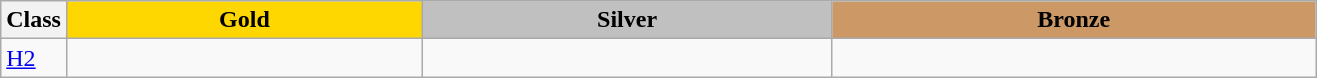<table class=wikitable style="font-size:100%">
<tr>
<th rowspan="1" width="5%">Class</th>
<th rowspan="1" style="background:gold;">Gold</th>
<th colspan="1" style="background:silver;">Silver</th>
<th colspan="1" style="background:#CC9966;">Bronze</th>
</tr>
<tr>
<td><a href='#'>H2</a></td>
<td></td>
<td></td>
<td></td>
</tr>
</table>
